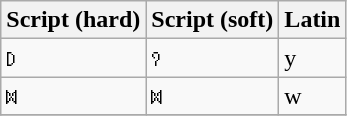<table class="wikitable">
<tr>
<th>Script (hard)</th>
<th>Script (soft)</th>
<th>Latin</th>
</tr>
<tr>
<td>𐰖‎‎</td>
<td>𐰘‎‎</td>
<td>y</td>
</tr>
<tr>
<td>𐱈‎</td>
<td>𐱈‎</td>
<td>w</td>
</tr>
<tr>
</tr>
</table>
